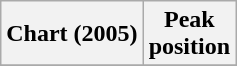<table class="wikitable plainrowheaders">
<tr>
<th scope="col">Chart (2005)</th>
<th scope="col">Peak<br>position</th>
</tr>
<tr>
</tr>
</table>
